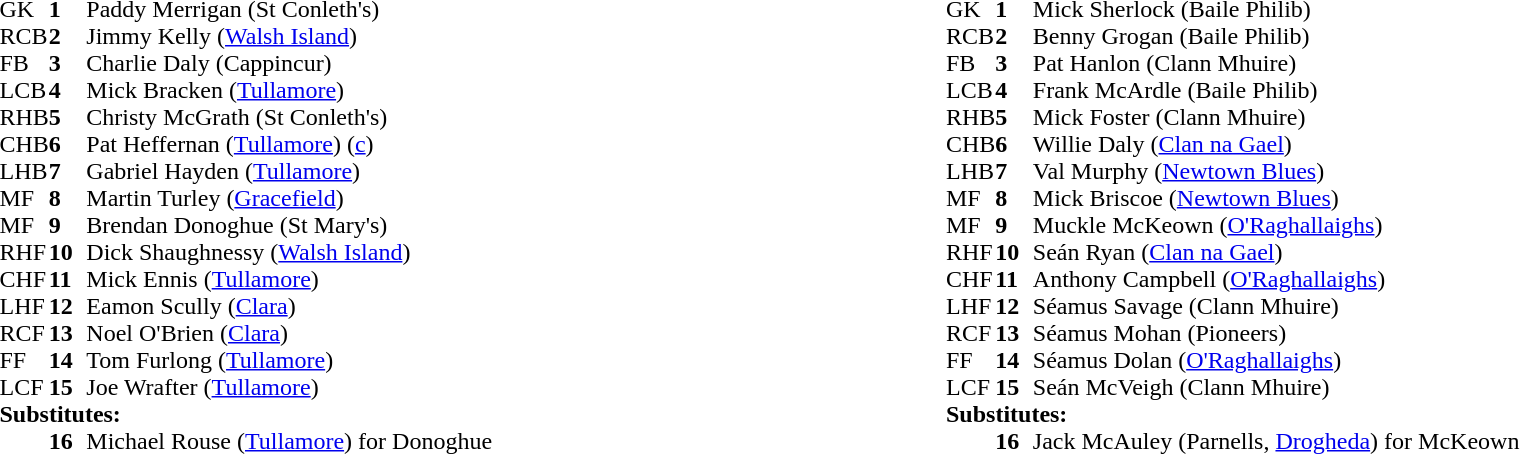<table style="width:100%;">
<tr>
<td style="vertical-align:top; width:50%"><br><table cellspacing="0" cellpadding="0">
<tr>
<th width="25"></th>
<th width="25"></th>
</tr>
<tr>
<td>GK</td>
<td><strong>1</strong></td>
<td>Paddy Merrigan (St Conleth's)</td>
</tr>
<tr>
<td>RCB</td>
<td><strong>2</strong></td>
<td>Jimmy Kelly (<a href='#'>Walsh Island</a>)</td>
</tr>
<tr>
<td>FB</td>
<td><strong>3</strong></td>
<td>Charlie Daly (Cappincur)</td>
</tr>
<tr>
<td>LCB</td>
<td><strong>4</strong></td>
<td>Mick Bracken (<a href='#'>Tullamore</a>)</td>
</tr>
<tr>
<td>RHB</td>
<td><strong>5</strong></td>
<td>Christy McGrath (St Conleth's)</td>
</tr>
<tr>
<td>CHB</td>
<td><strong>6</strong></td>
<td>Pat Heffernan (<a href='#'>Tullamore</a>) (<a href='#'>c</a>)</td>
</tr>
<tr>
<td>LHB</td>
<td><strong>7</strong></td>
<td>Gabriel Hayden (<a href='#'>Tullamore</a>)</td>
</tr>
<tr>
<td>MF</td>
<td><strong>8</strong></td>
<td>Martin Turley (<a href='#'>Gracefield</a>)</td>
</tr>
<tr>
<td>MF</td>
<td><strong>9</strong></td>
<td>Brendan Donoghue (St Mary's)</td>
</tr>
<tr>
<td>RHF</td>
<td><strong>10</strong></td>
<td>Dick Shaughnessy (<a href='#'>Walsh Island</a>)</td>
</tr>
<tr>
<td>CHF</td>
<td><strong>11</strong></td>
<td>Mick Ennis (<a href='#'>Tullamore</a>)</td>
</tr>
<tr>
<td>LHF</td>
<td><strong>12</strong></td>
<td>Eamon Scully (<a href='#'>Clara</a>)</td>
</tr>
<tr>
<td>RCF</td>
<td><strong>13</strong></td>
<td>Noel O'Brien (<a href='#'>Clara</a>)</td>
</tr>
<tr>
<td>FF</td>
<td><strong>14</strong></td>
<td>Tom Furlong (<a href='#'>Tullamore</a>)</td>
</tr>
<tr>
<td>LCF</td>
<td><strong>15</strong></td>
<td>Joe Wrafter (<a href='#'>Tullamore</a>)</td>
</tr>
<tr>
<td colspan=3><strong>Substitutes:</strong></td>
</tr>
<tr>
<td></td>
<td><strong>16</strong></td>
<td>Michael Rouse (<a href='#'>Tullamore</a>) for Donoghue</td>
</tr>
<tr>
</tr>
</table>
</td>
<td style="vertical-align:top; width:50%"><br><table cellspacing="0" cellpadding="0">
<tr>
<th width="25"></th>
<th width="25"></th>
</tr>
<tr>
<td>GK</td>
<td><strong>1</strong></td>
<td>Mick Sherlock (Baile Philib)</td>
</tr>
<tr>
<td>RCB</td>
<td><strong>2</strong></td>
<td>Benny Grogan (Baile Philib)</td>
</tr>
<tr>
<td>FB</td>
<td><strong>3</strong></td>
<td>Pat Hanlon (Clann Mhuire)</td>
</tr>
<tr>
<td>LCB</td>
<td><strong>4</strong></td>
<td>Frank McArdle (Baile Philib)</td>
</tr>
<tr>
<td>RHB</td>
<td><strong>5</strong></td>
<td>Mick Foster (Clann Mhuire)</td>
</tr>
<tr>
<td>CHB</td>
<td><strong>6</strong></td>
<td>Willie Daly (<a href='#'>Clan na Gael</a>)</td>
</tr>
<tr>
<td>LHB</td>
<td><strong>7</strong></td>
<td>Val Murphy (<a href='#'>Newtown Blues</a>)</td>
</tr>
<tr>
<td>MF</td>
<td><strong>8</strong></td>
<td>Mick Briscoe (<a href='#'>Newtown Blues</a>)</td>
</tr>
<tr>
<td>MF</td>
<td><strong>9</strong></td>
<td>Muckle McKeown (<a href='#'>O'Raghallaighs</a>)</td>
</tr>
<tr>
<td>RHF</td>
<td><strong>10</strong></td>
<td>Seán Ryan (<a href='#'>Clan na Gael</a>)</td>
</tr>
<tr>
<td>CHF</td>
<td><strong>11</strong></td>
<td>Anthony Campbell (<a href='#'>O'Raghallaighs</a>)</td>
</tr>
<tr>
<td>LHF</td>
<td><strong>12</strong></td>
<td>Séamus Savage (Clann Mhuire)</td>
</tr>
<tr>
<td>RCF</td>
<td><strong>13</strong></td>
<td>Séamus Mohan (Pioneers)</td>
</tr>
<tr>
<td>FF</td>
<td><strong>14</strong></td>
<td>Séamus Dolan (<a href='#'>O'Raghallaighs</a>)</td>
</tr>
<tr>
<td>LCF</td>
<td><strong>15</strong></td>
<td>Seán McVeigh (Clann Mhuire)</td>
</tr>
<tr>
<td colspan=3><strong>Substitutes:</strong></td>
</tr>
<tr>
<td></td>
<td><strong>16</strong></td>
<td>Jack McAuley (Parnells, <a href='#'>Drogheda</a>) for McKeown</td>
</tr>
</table>
</td>
</tr>
</table>
